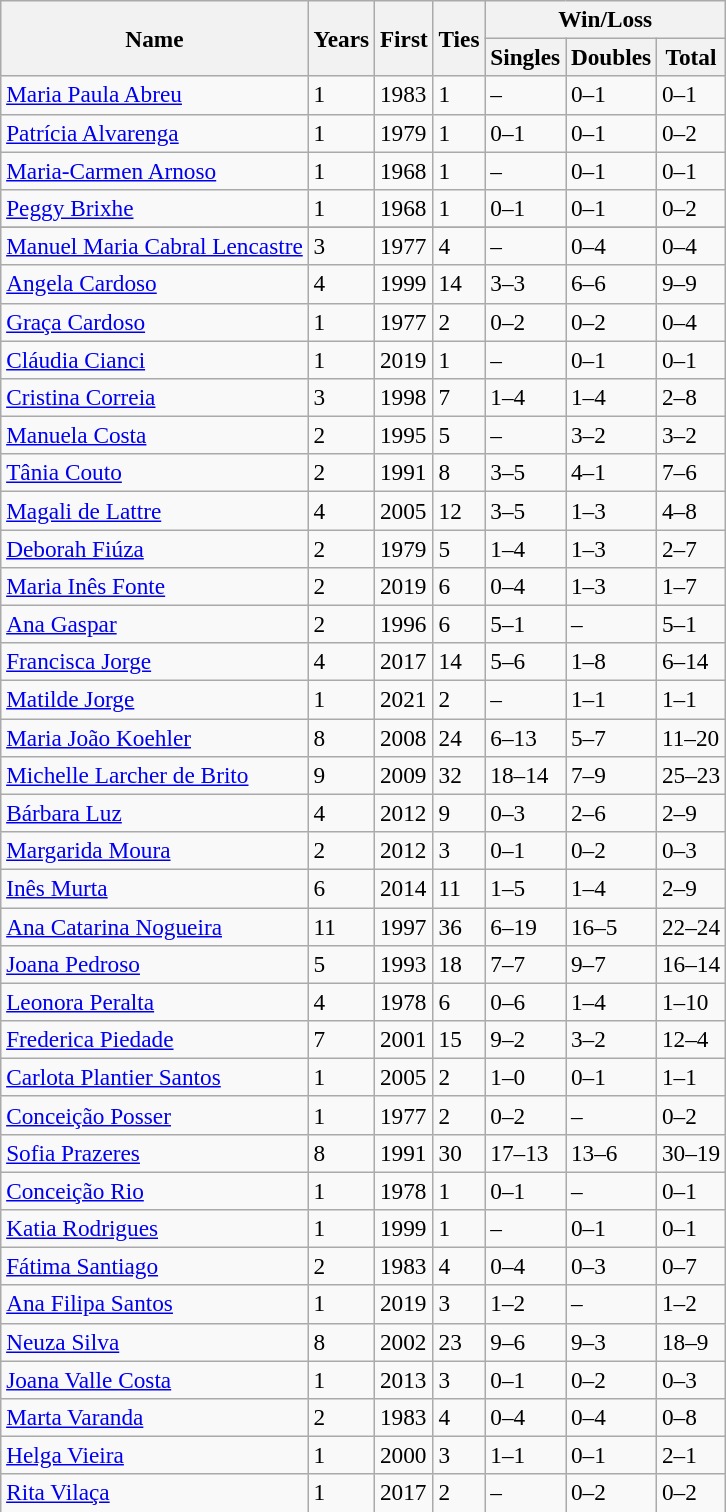<table class="wikitable sortable" style=font-size:97%>
<tr align="center">
<th rowspan="2">Name</th>
<th rowspan="2">Years</th>
<th rowspan="2">First</th>
<th rowspan="2">Ties</th>
<th class="unsortable" colspan="3">Win/Loss</th>
</tr>
<tr>
<th>Singles</th>
<th>Doubles</th>
<th>Total</th>
</tr>
<tr>
<td><a href='#'>Maria Paula Abreu</a></td>
<td>1</td>
<td>1983</td>
<td>1</td>
<td>–</td>
<td>0–1</td>
<td>0–1</td>
</tr>
<tr>
<td><a href='#'>Patrícia Alvarenga</a></td>
<td>1</td>
<td>1979</td>
<td>1</td>
<td>0–1</td>
<td>0–1</td>
<td>0–2</td>
</tr>
<tr>
<td><a href='#'>Maria-Carmen Arnoso</a></td>
<td>1</td>
<td>1968</td>
<td>1</td>
<td>–</td>
<td>0–1</td>
<td>0–1</td>
</tr>
<tr>
<td><a href='#'>Peggy Brixhe</a></td>
<td>1</td>
<td>1968</td>
<td>1</td>
<td>0–1</td>
<td>0–1</td>
<td>0–2</td>
</tr>
<tr>
</tr>
<tr>
<td><a href='#'>Manuel Maria Cabral Lencastre</a></td>
<td>3</td>
<td>1977</td>
<td>4</td>
<td>–</td>
<td>0–4</td>
<td>0–4</td>
</tr>
<tr>
<td><a href='#'>Angela Cardoso</a></td>
<td>4</td>
<td>1999</td>
<td>14</td>
<td>3–3</td>
<td>6–6</td>
<td>9–9</td>
</tr>
<tr>
<td><a href='#'>Graça Cardoso</a></td>
<td>1</td>
<td>1977</td>
<td>2</td>
<td>0–2</td>
<td>0–2</td>
<td>0–4</td>
</tr>
<tr>
<td><a href='#'>Cláudia Cianci</a></td>
<td>1</td>
<td>2019</td>
<td>1</td>
<td>–</td>
<td>0–1</td>
<td>0–1</td>
</tr>
<tr>
<td><a href='#'>Cristina Correia</a></td>
<td>3</td>
<td>1998</td>
<td>7</td>
<td>1–4</td>
<td>1–4</td>
<td>2–8</td>
</tr>
<tr>
<td><a href='#'>Manuela Costa</a></td>
<td>2</td>
<td>1995</td>
<td>5</td>
<td>–</td>
<td>3–2</td>
<td>3–2</td>
</tr>
<tr>
<td><a href='#'>Tânia Couto</a></td>
<td>2</td>
<td>1991</td>
<td>8</td>
<td>3–5</td>
<td>4–1</td>
<td>7–6</td>
</tr>
<tr>
<td><a href='#'>Magali de Lattre</a></td>
<td>4</td>
<td>2005</td>
<td>12</td>
<td>3–5</td>
<td>1–3</td>
<td>4–8</td>
</tr>
<tr>
<td><a href='#'>Deborah Fiúza</a></td>
<td>2</td>
<td>1979</td>
<td>5</td>
<td>1–4</td>
<td>1–3</td>
<td>2–7</td>
</tr>
<tr>
<td><a href='#'>Maria Inês Fonte</a></td>
<td>2</td>
<td>2019</td>
<td>6</td>
<td>0–4</td>
<td>1–3</td>
<td>1–7</td>
</tr>
<tr>
<td><a href='#'>Ana Gaspar</a></td>
<td>2</td>
<td>1996</td>
<td>6</td>
<td>5–1</td>
<td>–</td>
<td>5–1</td>
</tr>
<tr>
<td><a href='#'>Francisca Jorge</a></td>
<td>4</td>
<td>2017</td>
<td>14</td>
<td>5–6</td>
<td>1–8</td>
<td>6–14</td>
</tr>
<tr>
<td><a href='#'>Matilde Jorge</a></td>
<td>1</td>
<td>2021</td>
<td>2</td>
<td>–</td>
<td>1–1</td>
<td>1–1</td>
</tr>
<tr>
<td><a href='#'>Maria João Koehler</a></td>
<td>8</td>
<td>2008</td>
<td>24</td>
<td>6–13</td>
<td>5–7</td>
<td>11–20</td>
</tr>
<tr>
<td><a href='#'>Michelle Larcher de Brito</a></td>
<td>9</td>
<td>2009</td>
<td>32</td>
<td>18–14</td>
<td>7–9</td>
<td>25–23</td>
</tr>
<tr>
<td><a href='#'>Bárbara Luz</a></td>
<td>4</td>
<td>2012</td>
<td>9</td>
<td>0–3</td>
<td>2–6</td>
<td>2–9</td>
</tr>
<tr>
<td><a href='#'>Margarida Moura</a></td>
<td>2</td>
<td>2012</td>
<td>3</td>
<td>0–1</td>
<td>0–2</td>
<td>0–3</td>
</tr>
<tr>
<td><a href='#'>Inês Murta</a></td>
<td>6</td>
<td>2014</td>
<td>11</td>
<td>1–5</td>
<td>1–4</td>
<td>2–9</td>
</tr>
<tr>
<td><a href='#'>Ana Catarina Nogueira</a></td>
<td>11</td>
<td>1997</td>
<td>36</td>
<td>6–19</td>
<td>16–5</td>
<td>22–24</td>
</tr>
<tr>
<td><a href='#'>Joana Pedroso</a></td>
<td>5</td>
<td>1993</td>
<td>18</td>
<td>7–7</td>
<td>9–7</td>
<td>16–14</td>
</tr>
<tr>
<td><a href='#'>Leonora Peralta</a></td>
<td>4</td>
<td>1978</td>
<td>6</td>
<td>0–6</td>
<td>1–4</td>
<td>1–10</td>
</tr>
<tr>
<td><a href='#'>Frederica Piedade</a></td>
<td>7</td>
<td>2001</td>
<td>15</td>
<td>9–2</td>
<td>3–2</td>
<td>12–4</td>
</tr>
<tr>
<td><a href='#'>Carlota Plantier Santos</a></td>
<td>1</td>
<td>2005</td>
<td>2</td>
<td>1–0</td>
<td>0–1</td>
<td>1–1</td>
</tr>
<tr>
<td><a href='#'>Conceição Posser</a></td>
<td>1</td>
<td>1977</td>
<td>2</td>
<td>0–2</td>
<td>–</td>
<td>0–2</td>
</tr>
<tr>
<td><a href='#'>Sofia Prazeres</a></td>
<td>8</td>
<td>1991</td>
<td>30</td>
<td>17–13</td>
<td>13–6</td>
<td>30–19</td>
</tr>
<tr>
<td><a href='#'>Conceição Rio</a></td>
<td>1</td>
<td>1978</td>
<td>1</td>
<td>0–1</td>
<td>–</td>
<td>0–1</td>
</tr>
<tr>
<td><a href='#'>Katia Rodrigues</a></td>
<td>1</td>
<td>1999</td>
<td>1</td>
<td>–</td>
<td>0–1</td>
<td>0–1</td>
</tr>
<tr>
<td><a href='#'>Fátima Santiago</a></td>
<td>2</td>
<td>1983</td>
<td>4</td>
<td>0–4</td>
<td>0–3</td>
<td>0–7</td>
</tr>
<tr>
<td><a href='#'>Ana Filipa Santos</a></td>
<td>1</td>
<td>2019</td>
<td>3</td>
<td>1–2</td>
<td>–</td>
<td>1–2</td>
</tr>
<tr>
<td><a href='#'>Neuza Silva</a></td>
<td>8</td>
<td>2002</td>
<td>23</td>
<td>9–6</td>
<td>9–3</td>
<td>18–9</td>
</tr>
<tr>
<td><a href='#'>Joana Valle Costa</a></td>
<td>1</td>
<td>2013</td>
<td>3</td>
<td>0–1</td>
<td>0–2</td>
<td>0–3</td>
</tr>
<tr>
<td><a href='#'>Marta Varanda</a></td>
<td>2</td>
<td>1983</td>
<td>4</td>
<td>0–4</td>
<td>0–4</td>
<td>0–8</td>
</tr>
<tr>
<td><a href='#'>Helga Vieira</a></td>
<td>1</td>
<td>2000</td>
<td>3</td>
<td>1–1</td>
<td>0–1</td>
<td>2–1</td>
</tr>
<tr>
<td><a href='#'>Rita Vilaça</a></td>
<td>1</td>
<td>2017</td>
<td>2</td>
<td>–</td>
<td>0–2</td>
<td>0–2</td>
</tr>
</table>
